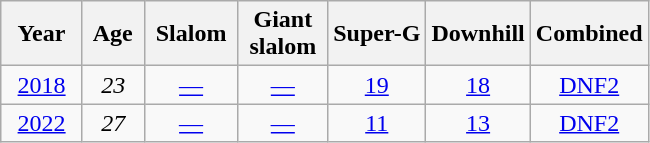<table class=wikitable style="text-align:center">
<tr>
<th>  Year  </th>
<th> Age </th>
<th> Slalom </th>
<th> Giant <br> slalom </th>
<th>Super-G</th>
<th>Downhill</th>
<th>Combined</th>
</tr>
<tr>
<td><a href='#'>2018</a></td>
<td><em>23</em></td>
<td><a href='#'>—</a></td>
<td><a href='#'>—</a></td>
<td><a href='#'>19</a></td>
<td><a href='#'>18</a></td>
<td><a href='#'>DNF2</a></td>
</tr>
<tr>
<td><a href='#'>2022</a></td>
<td><em>27</em></td>
<td><a href='#'>—</a></td>
<td><a href='#'>—</a></td>
<td><a href='#'>11</a></td>
<td><a href='#'>13</a></td>
<td><a href='#'>DNF2</a></td>
</tr>
</table>
